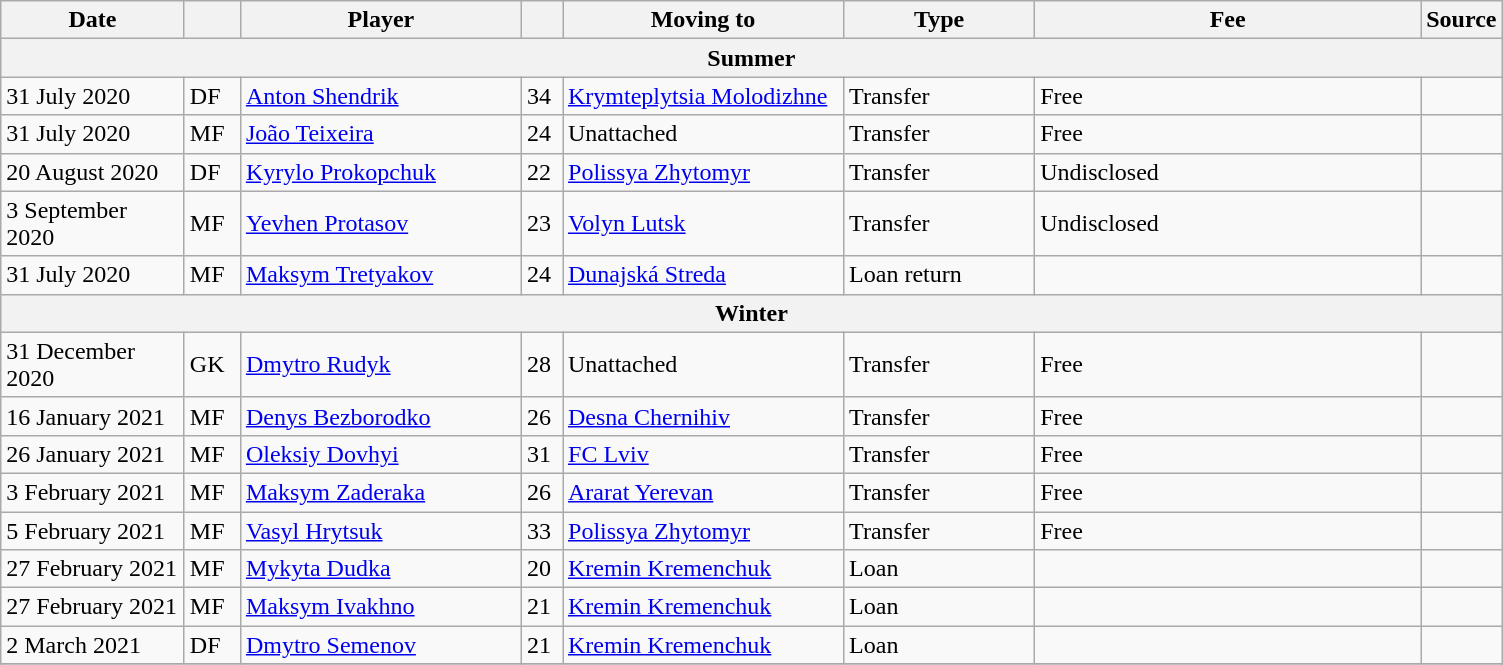<table class="wikitable sortable">
<tr>
<th style="width:115px;">Date</th>
<th style="width:30px;"></th>
<th style="width:180px;">Player</th>
<th style="width:20px;"></th>
<th style="width:180px;">Moving to</th>
<th style="width:120px;" class="unsortable">Type</th>
<th style="width:250px;" class="unsortable">Fee</th>
<th style="width:20px;">Source</th>
</tr>
<tr>
<th colspan=8>Summer</th>
</tr>
<tr>
<td>31 July 2020</td>
<td>DF</td>
<td> <a href='#'>Anton Shendrik</a></td>
<td>34</td>
<td> <a href='#'>Krymteplytsia Molodizhne</a></td>
<td>Transfer</td>
<td>Free</td>
<td></td>
</tr>
<tr>
<td>31 July 2020</td>
<td>MF</td>
<td> <a href='#'>João Teixeira</a></td>
<td>24</td>
<td>Unattached</td>
<td>Transfer</td>
<td>Free</td>
<td></td>
</tr>
<tr>
<td>20 August 2020</td>
<td>DF</td>
<td> <a href='#'>Kyrylo Prokopchuk</a></td>
<td>22</td>
<td> <a href='#'>Polissya Zhytomyr</a></td>
<td>Transfer</td>
<td>Undisclosed</td>
<td></td>
</tr>
<tr>
<td>3 September 2020</td>
<td>MF</td>
<td> <a href='#'>Yevhen Protasov</a></td>
<td>23</td>
<td> <a href='#'>Volyn Lutsk</a></td>
<td>Transfer</td>
<td>Undisclosed</td>
<td></td>
</tr>
<tr>
<td>31 July 2020</td>
<td>MF</td>
<td> <a href='#'>Maksym Tretyakov</a></td>
<td>24</td>
<td> <a href='#'>Dunajská Streda</a></td>
<td>Loan return</td>
<td></td>
<td></td>
</tr>
<tr>
<th colspan=8>Winter</th>
</tr>
<tr>
<td>31 December 2020</td>
<td>GK</td>
<td> <a href='#'>Dmytro Rudyk</a></td>
<td>28</td>
<td>Unattached</td>
<td>Transfer</td>
<td>Free</td>
<td></td>
</tr>
<tr>
<td>16 January 2021</td>
<td>MF</td>
<td> <a href='#'>Denys Bezborodko</a></td>
<td>26</td>
<td> <a href='#'>Desna Chernihiv</a></td>
<td>Transfer</td>
<td>Free</td>
<td></td>
</tr>
<tr>
<td>26 January 2021</td>
<td>MF</td>
<td> <a href='#'>Oleksiy Dovhyi</a></td>
<td>31</td>
<td> <a href='#'>FC Lviv</a></td>
<td>Transfer</td>
<td>Free</td>
<td></td>
</tr>
<tr>
<td>3 February 2021</td>
<td>MF</td>
<td> <a href='#'>Maksym Zaderaka</a></td>
<td>26</td>
<td> <a href='#'>Ararat Yerevan</a></td>
<td>Transfer</td>
<td>Free</td>
<td></td>
</tr>
<tr>
<td>5 February 2021</td>
<td>MF</td>
<td> <a href='#'>Vasyl Hrytsuk</a></td>
<td>33</td>
<td> <a href='#'>Polissya Zhytomyr</a></td>
<td>Transfer</td>
<td>Free</td>
<td></td>
</tr>
<tr>
<td>27 February 2021</td>
<td>MF</td>
<td> <a href='#'>Mykyta Dudka</a></td>
<td>20</td>
<td> <a href='#'>Kremin Kremenchuk</a></td>
<td>Loan</td>
<td></td>
<td></td>
</tr>
<tr>
<td>27 February 2021</td>
<td>MF</td>
<td> <a href='#'>Maksym Ivakhno</a></td>
<td>21</td>
<td> <a href='#'>Kremin Kremenchuk</a></td>
<td>Loan</td>
<td></td>
<td></td>
</tr>
<tr>
<td>2 March 2021</td>
<td>DF</td>
<td> <a href='#'>Dmytro Semenov</a></td>
<td>21</td>
<td> <a href='#'>Kremin Kremenchuk</a></td>
<td>Loan</td>
<td></td>
<td></td>
</tr>
<tr>
</tr>
</table>
